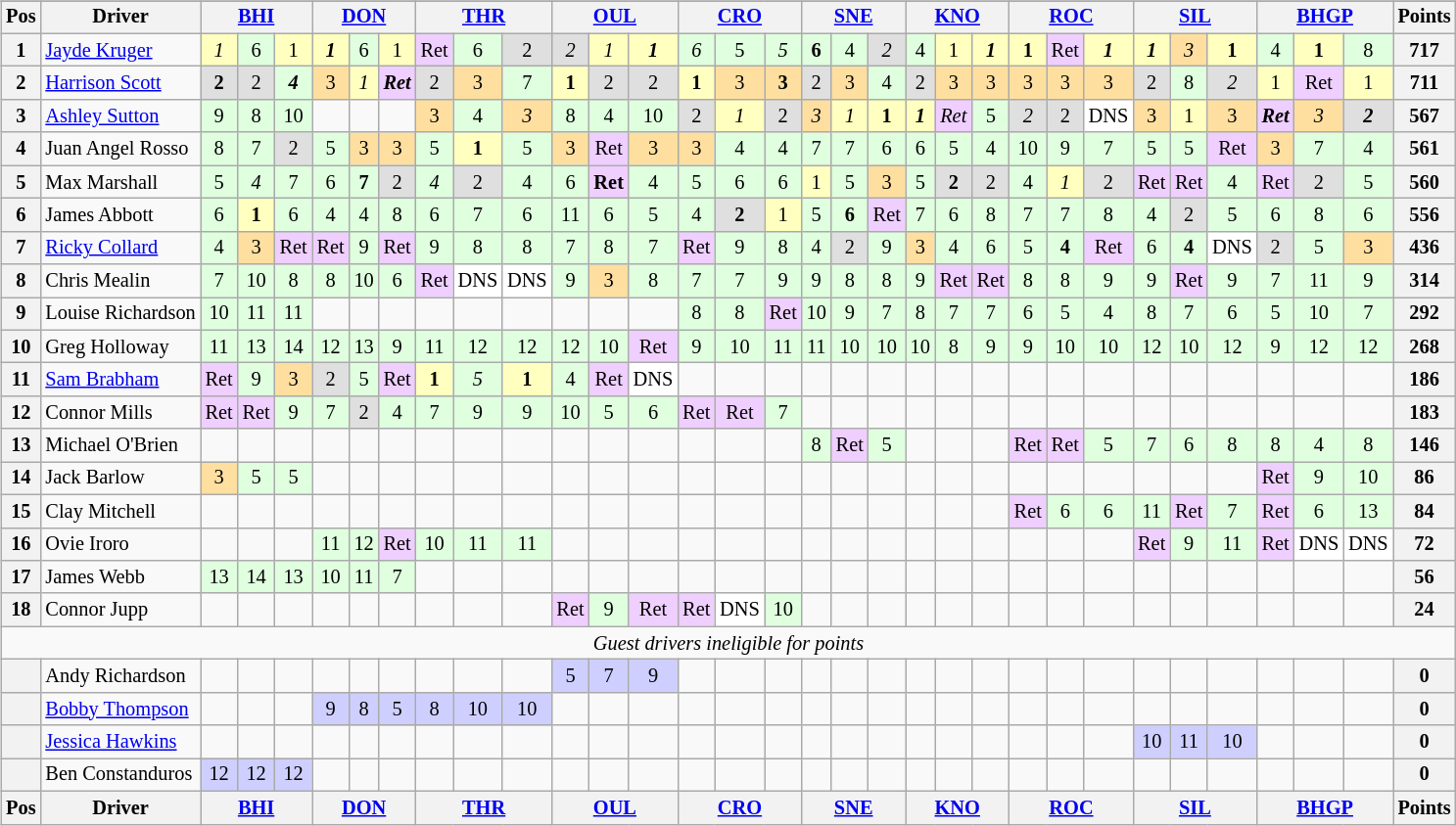<table>
<tr>
<td><br><table class="wikitable" style="font-size:85%; text-align:center">
<tr style="background:#f9f9f9" valign="top">
</tr>
<tr valign="top">
<th valign="middle">Pos</th>
<th valign="middle">Driver</th>
<th colspan="3"><a href='#'>BHI</a></th>
<th colspan="3"><a href='#'>DON</a></th>
<th colspan="3"><a href='#'>THR</a></th>
<th colspan="3"><a href='#'>OUL</a></th>
<th colspan="3"><a href='#'>CRO</a></th>
<th colspan="3"><a href='#'>SNE</a></th>
<th colspan="3"><a href='#'>KNO</a></th>
<th colspan="3"><a href='#'>ROC</a></th>
<th colspan="3"><a href='#'>SIL</a></th>
<th colspan="3"><a href='#'>BHGP</a></th>
<th valign=middle>Points</th>
</tr>
<tr>
<th>1</th>
<td align=left> <a href='#'>Jayde Kruger</a></td>
<td style="background:#ffffbf;"><em>1</em></td>
<td style="background:#DFFFDF;">6</td>
<td style="background:#ffffbf;">1</td>
<td style="background:#ffffbf;"><strong><em>1</em></strong></td>
<td style="background:#DFFFDF;">6</td>
<td style="background:#ffffbf;">1</td>
<td style="background:#efcfff;">Ret</td>
<td style="background:#DFFFDF;">6</td>
<td style="background:#dfdfdf;">2</td>
<td style="background:#dfdfdf;"><em>2</em></td>
<td style="background:#ffffbf;"><em>1</em></td>
<td style="background:#ffffbf;"><strong><em>1</em></strong></td>
<td style="background:#DFFFDF;"><em>6</em></td>
<td style="background:#DFFFDF;">5</td>
<td style="background:#DFFFDF;"><em>5</em></td>
<td style="background:#DFFFDF;"><strong>6</strong></td>
<td style="background:#DFFFDF;">4</td>
<td style="background:#dfdfdf;"><em>2</em></td>
<td style="background:#DFFFDF;">4</td>
<td style="background:#ffffbf;">1</td>
<td style="background:#ffffbf;"><strong><em>1</em></strong></td>
<td style="background:#ffffbf;"><strong>1</strong></td>
<td style="background:#efcfff;">Ret</td>
<td style="background:#ffffbf;"><strong><em>1</em></strong></td>
<td style="background:#ffffbf;"><strong><em>1</em></strong></td>
<td style="background:#ffdf9f;"><em>3</em></td>
<td style="background:#ffffbf;"><strong>1</strong></td>
<td style="background:#DFFFDF;">4</td>
<td style="background:#ffffbf;"><strong>1</strong></td>
<td style="background:#DFFFDF;">8</td>
<th>717</th>
</tr>
<tr>
<th>2</th>
<td align=left> <a href='#'>Harrison Scott</a></td>
<td style="background:#dfdfdf;"><strong>2</strong></td>
<td style="background:#dfdfdf;">2</td>
<td style="background:#DFFFDF;"><strong><em>4</em></strong></td>
<td style="background:#ffdf9f;">3</td>
<td style="background:#ffffbf;"><em>1</em></td>
<td style="background:#efcfff;"><strong><em>Ret</em></strong></td>
<td style="background:#dfdfdf;">2</td>
<td style="background:#ffdf9f;">3</td>
<td style="background:#DFFFDF;">7</td>
<td style="background:#ffffbf;"><strong>1</strong></td>
<td style="background:#dfdfdf;">2</td>
<td style="background:#dfdfdf;">2</td>
<td style="background:#ffffbf;"><strong>1</strong></td>
<td style="background:#ffdf9f;">3</td>
<td style="background:#ffdf9f;"><strong>3</strong></td>
<td style="background:#dfdfdf;">2</td>
<td style="background:#ffdf9f;">3</td>
<td style="background:#DFFFDF;">4</td>
<td style="background:#dfdfdf;">2</td>
<td style="background:#ffdf9f;">3</td>
<td style="background:#ffdf9f;">3</td>
<td style="background:#ffdf9f;">3</td>
<td style="background:#ffdf9f;">3</td>
<td style="background:#ffdf9f;">3</td>
<td style="background:#dfdfdf;">2</td>
<td style="background:#DFFFDF;">8</td>
<td style="background:#dfdfdf;"><em>2</em></td>
<td style="background:#ffffbf;">1</td>
<td style="background:#efcfff;">Ret</td>
<td style="background:#ffffbf;">1</td>
<th>711</th>
</tr>
<tr>
<th>3</th>
<td align=left> <a href='#'>Ashley Sutton</a></td>
<td style="background:#DFFFDF;">9</td>
<td style="background:#DFFFDF;">8</td>
<td style="background:#DFFFDF;">10</td>
<td></td>
<td></td>
<td></td>
<td style="background:#ffdf9f;">3</td>
<td style="background:#DFFFDF;">4</td>
<td style="background:#ffdf9f;"><em>3</em></td>
<td style="background:#DFFFDF;">8</td>
<td style="background:#DFFFDF;">4</td>
<td style="background:#DFFFDF;">10</td>
<td style="background:#dfdfdf;">2</td>
<td style="background:#ffffbf;"><em>1</em></td>
<td style="background:#dfdfdf;">2</td>
<td style="background:#ffdf9f;"><em>3</em></td>
<td style="background:#ffffbf;"><em>1</em></td>
<td style="background:#ffffbf;"><strong>1</strong></td>
<td style="background:#ffffbf;"><strong><em>1</em></strong></td>
<td style="background:#efcfff;"><em>Ret</em></td>
<td style="background:#DFFFDF;">5</td>
<td style="background:#dfdfdf;"><em>2</em></td>
<td style="background:#dfdfdf;">2</td>
<td style="background:#ffffff;">DNS</td>
<td style="background:#ffdf9f;">3</td>
<td style="background:#ffffbf;">1</td>
<td style="background:#ffdf9f;">3</td>
<td style="background:#efcfff;"><strong><em>Ret</em></strong></td>
<td style="background:#ffdf9f;"><em>3</em></td>
<td style="background:#dfdfdf;"><strong><em>2</em></strong></td>
<th>567</th>
</tr>
<tr>
<th>4</th>
<td align=left> Juan Angel Rosso</td>
<td style="background:#DFFFDF;">8</td>
<td style="background:#DFFFDF;">7</td>
<td style="background:#dfdfdf;">2</td>
<td style="background:#DFFFDF;">5</td>
<td style="background:#ffdf9f;">3</td>
<td style="background:#ffdf9f;">3</td>
<td style="background:#DFFFDF;">5</td>
<td style="background:#ffffbf;"><strong>1</strong></td>
<td style="background:#DFFFDF;">5</td>
<td style="background:#ffdf9f;">3</td>
<td style="background:#efcfff;">Ret</td>
<td style="background:#ffdf9f;">3</td>
<td style="background:#ffdf9f;">3</td>
<td style="background:#DFFFDF;">4</td>
<td style="background:#DFFFDF;">4</td>
<td style="background:#DFFFDF;">7</td>
<td style="background:#DFFFDF;">7</td>
<td style="background:#DFFFDF;">6</td>
<td style="background:#DFFFDF;">6</td>
<td style="background:#DFFFDF;">5</td>
<td style="background:#DFFFDF;">4</td>
<td style="background:#DFFFDF;">10</td>
<td style="background:#DFFFDF;">9</td>
<td style="background:#DFFFDF;">7</td>
<td style="background:#DFFFDF;">5</td>
<td style="background:#DFFFDF;">5</td>
<td style="background:#efcfff;">Ret</td>
<td style="background:#ffdf9f;">3</td>
<td style="background:#DFFFDF;">7</td>
<td style="background:#DFFFDF;">4</td>
<th>561</th>
</tr>
<tr>
<th>5</th>
<td align=left> Max Marshall</td>
<td style="background:#DFFFDF;">5</td>
<td style="background:#DFFFDF;"><em>4</em></td>
<td style="background:#DFFFDF;">7</td>
<td style="background:#DFFFDF;">6</td>
<td style="background:#DFFFDF;"><strong>7</strong></td>
<td style="background:#dfdfdf;">2</td>
<td style="background:#DFFFDF;"><em>4</em></td>
<td style="background:#dfdfdf;">2</td>
<td style="background:#DFFFDF;">4</td>
<td style="background:#DFFFDF;">6</td>
<td style="background:#efcfff;"><strong>Ret</strong></td>
<td style="background:#DFFFDF;">4</td>
<td style="background:#DFFFDF;">5</td>
<td style="background:#DFFFDF;">6</td>
<td style="background:#DFFFDF;">6</td>
<td style="background:#ffffbf;">1</td>
<td style="background:#DFFFDF;">5</td>
<td style="background:#ffdf9f;">3</td>
<td style="background:#DFFFDF;">5</td>
<td style="background:#dfdfdf;"><strong>2</strong></td>
<td style="background:#dfdfdf;">2</td>
<td style="background:#DFFFDF;">4</td>
<td style="background:#ffffbf;"><em>1</em></td>
<td style="background:#dfdfdf;">2</td>
<td style="background:#efcfff;">Ret</td>
<td style="background:#efcfff;">Ret</td>
<td style="background:#DFFFDF;">4</td>
<td style="background:#efcfff;">Ret</td>
<td style="background:#dfdfdf;">2</td>
<td style="background:#DFFFDF;">5</td>
<th>560</th>
</tr>
<tr>
<th>6</th>
<td align=left> James Abbott</td>
<td style="background:#DFFFDF;">6</td>
<td style="background:#ffffbf;"><strong>1</strong></td>
<td style="background:#DFFFDF;">6</td>
<td style="background:#DFFFDF;">4</td>
<td style="background:#DFFFDF;">4</td>
<td style="background:#DFFFDF;">8</td>
<td style="background:#DFFFDF;">6</td>
<td style="background:#DFFFDF;">7</td>
<td style="background:#DFFFDF;">6</td>
<td style="background:#DFFFDF;">11</td>
<td style="background:#DFFFDF;">6</td>
<td style="background:#DFFFDF;">5</td>
<td style="background:#DFFFDF;">4</td>
<td style="background:#dfdfdf;"><strong>2</strong></td>
<td style="background:#ffffbf;">1</td>
<td style="background:#DFFFDF;">5</td>
<td style="background:#DFFFDF;"><strong>6</strong></td>
<td style="background:#efcfff;">Ret</td>
<td style="background:#DFFFDF;">7</td>
<td style="background:#DFFFDF;">6</td>
<td style="background:#DFFFDF;">8</td>
<td style="background:#DFFFDF;">7</td>
<td style="background:#DFFFDF;">7</td>
<td style="background:#DFFFDF;">8</td>
<td style="background:#DFFFDF;">4</td>
<td style="background:#dfdfdf;">2</td>
<td style="background:#DFFFDF;">5</td>
<td style="background:#DFFFDF;">6</td>
<td style="background:#DFFFDF;">8</td>
<td style="background:#DFFFDF;">6</td>
<th>556</th>
</tr>
<tr>
<th>7</th>
<td align=left> <a href='#'>Ricky Collard</a></td>
<td style="background:#DFFFDF;">4</td>
<td style="background:#ffdf9f;">3</td>
<td style="background:#efcfff;">Ret</td>
<td style="background:#efcfff;">Ret</td>
<td style="background:#DFFFDF;">9</td>
<td style="background:#efcfff;">Ret</td>
<td style="background:#DFFFDF;">9</td>
<td style="background:#DFFFDF;">8</td>
<td style="background:#DFFFDF;">8</td>
<td style="background:#DFFFDF;">7</td>
<td style="background:#DFFFDF;">8</td>
<td style="background:#DFFFDF;">7</td>
<td style="background:#efcfff;">Ret</td>
<td style="background:#DFFFDF;">9</td>
<td style="background:#DFFFDF;">8</td>
<td style="background:#DFFFDF;">4</td>
<td style="background:#dfdfdf;">2</td>
<td style="background:#DFFFDF;">9</td>
<td style="background:#ffdf9f;">3</td>
<td style="background:#DFFFDF;">4</td>
<td style="background:#DFFFDF;">6</td>
<td style="background:#DFFFDF;">5</td>
<td style="background:#DFFFDF;"><strong>4</strong></td>
<td style="background:#efcfff;">Ret</td>
<td style="background:#DFFFDF;">6</td>
<td style="background:#DFFFDF;"><strong>4</strong></td>
<td style="background:#ffffff;">DNS</td>
<td style="background:#dfdfdf;">2</td>
<td style="background:#DFFFDF;">5</td>
<td style="background:#ffdf9f;">3</td>
<th>436</th>
</tr>
<tr>
<th>8</th>
<td align=left> Chris Mealin</td>
<td style="background:#DFFFDF;">7</td>
<td style="background:#DFFFDF;">10</td>
<td style="background:#DFFFDF;">8</td>
<td style="background:#DFFFDF;">8</td>
<td style="background:#DFFFDF;">10</td>
<td style="background:#DFFFDF;">6</td>
<td style="background:#efcfff;">Ret</td>
<td style="background:#FFFFFF;">DNS</td>
<td style="background:#FFFFFF;">DNS</td>
<td style="background:#DFFFDF;">9</td>
<td style="background:#ffdf9f;">3</td>
<td style="background:#DFFFDF;">8</td>
<td style="background:#DFFFDF;">7</td>
<td style="background:#DFFFDF;">7</td>
<td style="background:#DFFFDF;">9</td>
<td style="background:#DFFFDF;">9</td>
<td style="background:#DFFFDF;">8</td>
<td style="background:#DFFFDF;">8</td>
<td style="background:#DFFFDF;">9</td>
<td style="background:#efcfff;">Ret</td>
<td style="background:#efcfff;">Ret</td>
<td style="background:#DFFFDF;">8</td>
<td style="background:#DFFFDF;">8</td>
<td style="background:#DFFFDF;">9</td>
<td style="background:#DFFFDF;">9</td>
<td style="background:#efcfff;">Ret</td>
<td style="background:#DFFFDF;">9</td>
<td style="background:#DFFFDF;">7</td>
<td style="background:#DFFFDF;">11</td>
<td style="background:#DFFFDF;">9</td>
<th>314</th>
</tr>
<tr>
<th>9</th>
<td align=left nowrap> Louise Richardson</td>
<td style="background:#DFFFDF;">10</td>
<td style="background:#DFFFDF;">11</td>
<td style="background:#DFFFDF;">11</td>
<td></td>
<td></td>
<td></td>
<td></td>
<td></td>
<td></td>
<td></td>
<td></td>
<td></td>
<td style="background:#DFFFDF;">8</td>
<td style="background:#DFFFDF;">8</td>
<td style="background:#efcfff;">Ret</td>
<td style="background:#DFFFDF;">10</td>
<td style="background:#DFFFDF;">9</td>
<td style="background:#DFFFDF;">7</td>
<td style="background:#DFFFDF;">8</td>
<td style="background:#DFFFDF;">7</td>
<td style="background:#DFFFDF;">7</td>
<td style="background:#DFFFDF;">6</td>
<td style="background:#DFFFDF;">5</td>
<td style="background:#DFFFDF;">4</td>
<td style="background:#DFFFDF;">8</td>
<td style="background:#DFFFDF;">7</td>
<td style="background:#DFFFDF;">6</td>
<td style="background:#DFFFDF;">5</td>
<td style="background:#DFFFDF;">10</td>
<td style="background:#DFFFDF;">7</td>
<th>292</th>
</tr>
<tr>
<th>10</th>
<td align=left> Greg Holloway</td>
<td style="background:#DFFFDF;">11</td>
<td style="background:#DFFFDF;">13</td>
<td style="background:#DFFFDF;">14</td>
<td style="background:#DFFFDF;">12</td>
<td style="background:#DFFFDF;">13</td>
<td style="background:#DFFFDF;">9</td>
<td style="background:#DFFFDF;">11</td>
<td style="background:#DFFFDF;">12</td>
<td style="background:#DFFFDF;">12</td>
<td style="background:#DFFFDF;">12</td>
<td style="background:#DFFFDF;">10</td>
<td style="background:#efcfff;">Ret</td>
<td style="background:#DFFFDF;">9</td>
<td style="background:#DFFFDF;">10</td>
<td style="background:#DFFFDF;">11</td>
<td style="background:#DFFFDF;">11</td>
<td style="background:#DFFFDF;">10</td>
<td style="background:#DFFFDF;">10</td>
<td style="background:#DFFFDF;">10</td>
<td style="background:#DFFFDF;">8</td>
<td style="background:#DFFFDF;">9</td>
<td style="background:#DFFFDF;">9</td>
<td style="background:#DFFFDF;">10</td>
<td style="background:#DFFFDF;">10</td>
<td style="background:#DFFFDF;">12</td>
<td style="background:#DFFFDF;">10</td>
<td style="background:#DFFFDF;">12</td>
<td style="background:#DFFFDF;">9</td>
<td style="background:#DFFFDF;">12</td>
<td style="background:#DFFFDF;">12</td>
<th>268</th>
</tr>
<tr>
<th>11</th>
<td align=left> <a href='#'>Sam Brabham</a></td>
<td style="background:#efcfff;">Ret</td>
<td style="background:#DFFFDF;">9</td>
<td style="background:#ffdf9f;">3</td>
<td style="background:#dfdfdf;">2</td>
<td style="background:#DFFFDF;">5</td>
<td style="background:#efcfff;">Ret</td>
<td style="background:#ffffbf;"><strong>1</strong></td>
<td style="background:#DFFFDF;"><em>5</em></td>
<td style="background:#ffffbf;"><strong>1</strong></td>
<td style="background:#DFFFDF;">4</td>
<td style="background:#efcfff;">Ret</td>
<td style="background:#FFFFFF;">DNS</td>
<td></td>
<td></td>
<td></td>
<td></td>
<td></td>
<td></td>
<td></td>
<td></td>
<td></td>
<td></td>
<td></td>
<td></td>
<td></td>
<td></td>
<td></td>
<td></td>
<td></td>
<td></td>
<th>186</th>
</tr>
<tr>
<th>12</th>
<td align=left> Connor Mills</td>
<td style="background:#efcfff;">Ret</td>
<td style="background:#efcfff;">Ret</td>
<td style="background:#DFFFDF;">9</td>
<td style="background:#DFFFDF;">7</td>
<td style="background:#dfdfdf;">2</td>
<td style="background:#DFFFDF;">4</td>
<td style="background:#DFFFDF;">7</td>
<td style="background:#DFFFDF;">9</td>
<td style="background:#DFFFDF;">9</td>
<td style="background:#DFFFDF;">10</td>
<td style="background:#DFFFDF;">5</td>
<td style="background:#DFFFDF;">6</td>
<td style="background:#efcfff;">Ret</td>
<td style="background:#efcfff;">Ret</td>
<td style="background:#DFFFDF;">7</td>
<td></td>
<td></td>
<td></td>
<td></td>
<td></td>
<td></td>
<td></td>
<td></td>
<td></td>
<td></td>
<td></td>
<td></td>
<td></td>
<td></td>
<td></td>
<th>183</th>
</tr>
<tr>
<th>13</th>
<td align=left> Michael O'Brien</td>
<td></td>
<td></td>
<td></td>
<td></td>
<td></td>
<td></td>
<td></td>
<td></td>
<td></td>
<td></td>
<td></td>
<td></td>
<td></td>
<td></td>
<td></td>
<td style="background:#DFFFDF;">8</td>
<td style="background:#efcfff;">Ret</td>
<td style="background:#DFFFDF;">5</td>
<td></td>
<td></td>
<td></td>
<td style="background:#efcfff;">Ret</td>
<td style="background:#efcfff;">Ret</td>
<td style="background:#DFFFDF;">5</td>
<td style="background:#DFFFDF;">7</td>
<td style="background:#DFFFDF;">6</td>
<td style="background:#DFFFDF;">8</td>
<td style="background:#DFFFDF;">8</td>
<td style="background:#DFFFDF;">4</td>
<td style="background:#DFFFDF;">8</td>
<th>146</th>
</tr>
<tr>
<th>14</th>
<td align=left> Jack Barlow</td>
<td style="background:#ffdf9f;">3</td>
<td style="background:#DFFFDF;">5</td>
<td style="background:#DFFFDF;">5</td>
<td></td>
<td></td>
<td></td>
<td></td>
<td></td>
<td></td>
<td></td>
<td></td>
<td></td>
<td></td>
<td></td>
<td></td>
<td></td>
<td></td>
<td></td>
<td></td>
<td></td>
<td></td>
<td></td>
<td></td>
<td></td>
<td></td>
<td></td>
<td></td>
<td style="background:#efcfff;">Ret</td>
<td style="background:#DFFFDF;">9</td>
<td style="background:#DFFFDF;">10</td>
<th>86</th>
</tr>
<tr>
<th>15</th>
<td align=left> Clay Mitchell</td>
<td></td>
<td></td>
<td></td>
<td></td>
<td></td>
<td></td>
<td></td>
<td></td>
<td></td>
<td></td>
<td></td>
<td></td>
<td></td>
<td></td>
<td></td>
<td></td>
<td></td>
<td></td>
<td></td>
<td></td>
<td></td>
<td style="background:#efcfff;">Ret</td>
<td style="background:#DFFFDF;">6</td>
<td style="background:#DFFFDF;">6</td>
<td style="background:#DFFFDF;">11</td>
<td style="background:#efcfff;">Ret</td>
<td style="background:#DFFFDF;">7</td>
<td style="background:#efcfff;">Ret</td>
<td style="background:#DFFFDF;">6</td>
<td style="background:#DFFFDF;">13</td>
<th>84</th>
</tr>
<tr>
<th>16</th>
<td align=left> Ovie Iroro</td>
<td></td>
<td></td>
<td></td>
<td style="background:#DFFFDF;">11</td>
<td style="background:#DFFFDF;">12</td>
<td style="background:#efcfff;">Ret</td>
<td style="background:#DFFFDF;">10</td>
<td style="background:#DFFFDF;">11</td>
<td style="background:#DFFFDF;">11</td>
<td></td>
<td></td>
<td></td>
<td></td>
<td></td>
<td></td>
<td></td>
<td></td>
<td></td>
<td></td>
<td></td>
<td></td>
<td></td>
<td></td>
<td></td>
<td style="background:#efcfff;">Ret</td>
<td style="background:#DFFFDF;">9</td>
<td style="background:#DFFFDF;">11</td>
<td style="background:#efcfff;">Ret</td>
<td style="background:#FFFFFF;">DNS</td>
<td style="background:#FFFFFF;">DNS</td>
<th>72</th>
</tr>
<tr>
<th>17</th>
<td align=left> James Webb</td>
<td style="background:#DFFFDF;">13</td>
<td style="background:#DFFFDF;">14</td>
<td style="background:#DFFFDF;">13</td>
<td style="background:#DFFFDF;">10</td>
<td style="background:#DFFFDF;">11</td>
<td style="background:#DFFFDF;">7</td>
<td></td>
<td></td>
<td></td>
<td></td>
<td></td>
<td></td>
<td></td>
<td></td>
<td></td>
<td></td>
<td></td>
<td></td>
<td></td>
<td></td>
<td></td>
<td></td>
<td></td>
<td></td>
<td></td>
<td></td>
<td></td>
<td></td>
<td></td>
<td></td>
<th>56</th>
</tr>
<tr>
<th>18</th>
<td align=left> Connor Jupp</td>
<td></td>
<td></td>
<td></td>
<td></td>
<td></td>
<td></td>
<td></td>
<td></td>
<td></td>
<td style="background:#efcfff;">Ret</td>
<td style="background:#DFFFDF;">9</td>
<td style="background:#efcfff;">Ret</td>
<td style="background:#efcfff;">Ret</td>
<td style="background:#FFFFFF;">DNS</td>
<td style="background:#DFFFDF;">10</td>
<td></td>
<td></td>
<td></td>
<td></td>
<td></td>
<td></td>
<td></td>
<td></td>
<td></td>
<td></td>
<td></td>
<td></td>
<td></td>
<td></td>
<td></td>
<th>24</th>
</tr>
<tr>
<td colspan=33 align=center><em>Guest drivers ineligible for points</em></td>
</tr>
<tr>
<th></th>
<td align=left> Andy Richardson</td>
<td></td>
<td></td>
<td></td>
<td></td>
<td></td>
<td></td>
<td></td>
<td></td>
<td></td>
<td style="background:#CFCFFF;">5</td>
<td style="background:#CFCFFF;">7</td>
<td style="background:#CFCFFF;">9</td>
<td></td>
<td></td>
<td></td>
<td></td>
<td></td>
<td></td>
<td></td>
<td></td>
<td></td>
<td></td>
<td></td>
<td></td>
<td></td>
<td></td>
<td></td>
<td></td>
<td></td>
<td></td>
<th>0</th>
</tr>
<tr>
<th></th>
<td align=left> <a href='#'>Bobby Thompson</a></td>
<td></td>
<td></td>
<td></td>
<td style="background:#CFCFFF;">9</td>
<td style="background:#CFCFFF;">8</td>
<td style="background:#CFCFFF;">5</td>
<td style="background:#CFCFFF;">8</td>
<td style="background:#CFCFFF;">10</td>
<td style="background:#CFCFFF;">10</td>
<td></td>
<td></td>
<td></td>
<td></td>
<td></td>
<td></td>
<td></td>
<td></td>
<td></td>
<td></td>
<td></td>
<td></td>
<td></td>
<td></td>
<td></td>
<td></td>
<td></td>
<td></td>
<td></td>
<td></td>
<td></td>
<th>0</th>
</tr>
<tr>
<th></th>
<td align=left> <a href='#'>Jessica Hawkins</a></td>
<td></td>
<td></td>
<td></td>
<td></td>
<td></td>
<td></td>
<td></td>
<td></td>
<td></td>
<td></td>
<td></td>
<td></td>
<td></td>
<td></td>
<td></td>
<td></td>
<td></td>
<td></td>
<td></td>
<td></td>
<td></td>
<td></td>
<td></td>
<td></td>
<td style="background:#CFCFFF;">10</td>
<td style="background:#CFCFFF;">11</td>
<td style="background:#CFCFFF;">10</td>
<td></td>
<td></td>
<td></td>
<th>0</th>
</tr>
<tr>
<th></th>
<td align=left> Ben Constanduros</td>
<td style="background:#CFCFFF;">12</td>
<td style="background:#CFCFFF;">12</td>
<td style="background:#CFCFFF;">12</td>
<td></td>
<td></td>
<td></td>
<td></td>
<td></td>
<td></td>
<td></td>
<td></td>
<td></td>
<td></td>
<td></td>
<td></td>
<td></td>
<td></td>
<td></td>
<td></td>
<td></td>
<td></td>
<td></td>
<td></td>
<td></td>
<td></td>
<td></td>
<td></td>
<td></td>
<td></td>
<td></td>
<th>0</th>
</tr>
<tr valign="top">
<th valign="middle">Pos</th>
<th valign="middle">Driver</th>
<th colspan="3"><a href='#'>BHI</a></th>
<th colspan="3"><a href='#'>DON</a></th>
<th colspan="3"><a href='#'>THR</a></th>
<th colspan="3"><a href='#'>OUL</a></th>
<th colspan="3"><a href='#'>CRO</a></th>
<th colspan="3"><a href='#'>SNE</a></th>
<th colspan="3"><a href='#'>KNO</a></th>
<th colspan="3"><a href='#'>ROC</a></th>
<th colspan="3"><a href='#'>SIL</a></th>
<th colspan="3"><a href='#'>BHGP</a></th>
<th valign=middle>Points</th>
</tr>
</table>
</td>
</tr>
</table>
